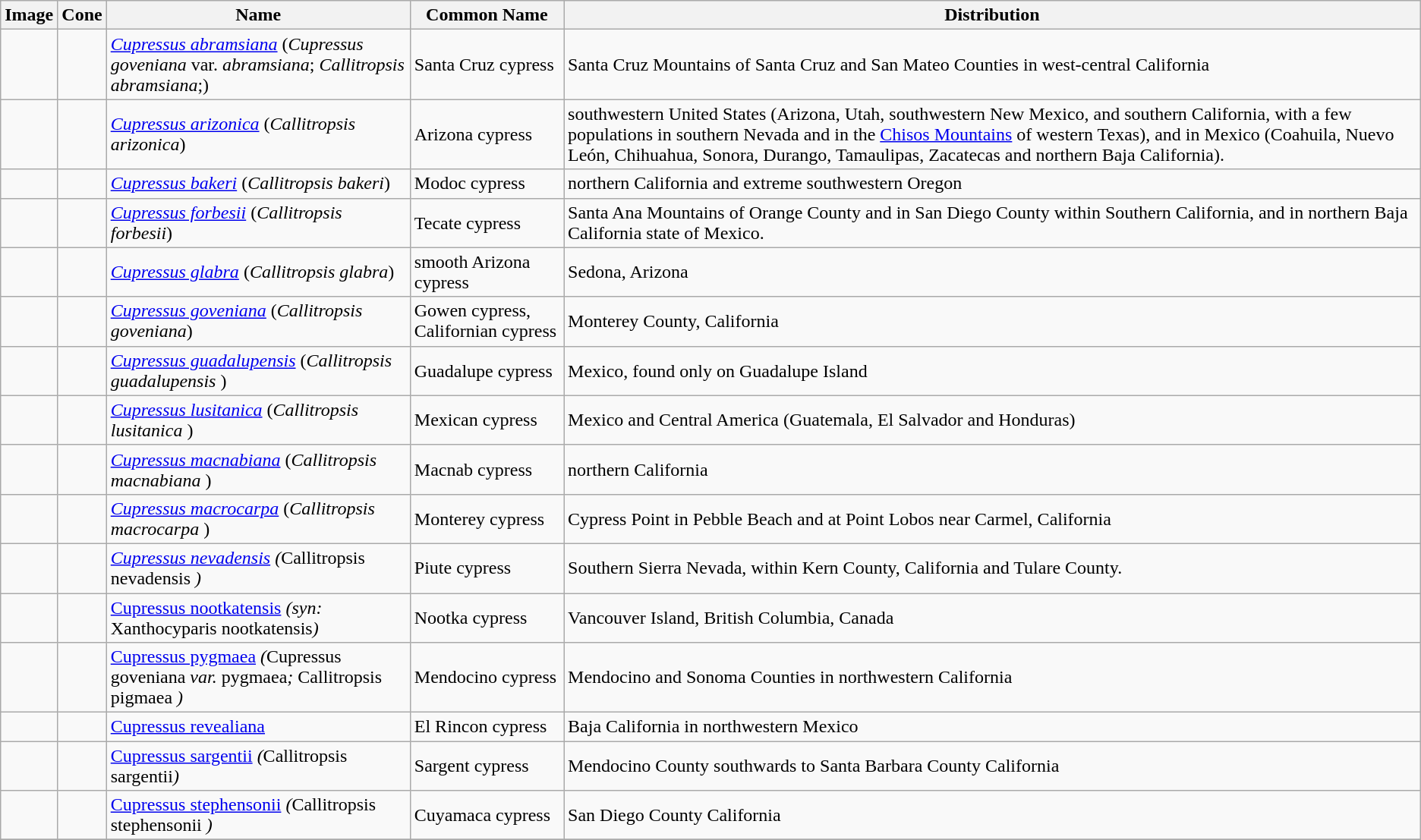<table class="wikitable">
<tr>
<th>Image</th>
<th>Cone</th>
<th>Name</th>
<th>Common Name</th>
<th>Distribution</th>
</tr>
<tr>
<td></td>
<td></td>
<td><em><a href='#'>Cupressus abramsiana</a></em> (<em>Cupressus goveniana</em> var. <em>abramsiana</em>; <em>Callitropsis abramsiana</em>;)</td>
<td>Santa Cruz cypress</td>
<td>Santa Cruz Mountains of Santa Cruz and San Mateo Counties in west-central California</td>
</tr>
<tr>
<td></td>
<td></td>
<td><em><a href='#'>Cupressus arizonica</a></em> (<em>Callitropsis arizonica</em>)</td>
<td>Arizona cypress</td>
<td>southwestern United States (Arizona, Utah, southwestern New Mexico, and southern California, with a few populations in southern Nevada and in the <a href='#'>Chisos Mountains</a> of western Texas), and in Mexico (Coahuila, Nuevo León, Chihuahua, Sonora, Durango, Tamaulipas, Zacatecas and northern Baja California).</td>
</tr>
<tr>
<td></td>
<td></td>
<td><em><a href='#'>Cupressus bakeri</a></em> (<em>Callitropsis bakeri</em>)</td>
<td>Modoc cypress</td>
<td>northern California and extreme southwestern Oregon</td>
</tr>
<tr>
<td></td>
<td></td>
<td><em><a href='#'>Cupressus forbesii</a></em> (<em>Callitropsis forbesii</em>)</td>
<td>Tecate cypress</td>
<td>Santa Ana Mountains of Orange County and in San Diego County within Southern California, and in northern Baja California state of Mexico.</td>
</tr>
<tr>
<td></td>
<td></td>
<td><em><a href='#'>Cupressus glabra</a></em> (<em>Callitropsis glabra</em>)</td>
<td>smooth Arizona cypress</td>
<td>Sedona, Arizona</td>
</tr>
<tr>
<td></td>
<td></td>
<td><em><a href='#'>Cupressus goveniana</a></em> (<em>Callitropsis goveniana</em>)</td>
<td>Gowen cypress, Californian cypress</td>
<td>Monterey County, California</td>
</tr>
<tr>
<td></td>
<td></td>
<td><em><a href='#'>Cupressus guadalupensis</a></em> (<em>Callitropsis guadalupensis</em> )</td>
<td>Guadalupe cypress</td>
<td>Mexico, found only on Guadalupe Island</td>
</tr>
<tr>
<td></td>
<td></td>
<td><em><a href='#'>Cupressus lusitanica</a></em> (<em>Callitropsis lusitanica</em> )</td>
<td>Mexican cypress</td>
<td>Mexico and Central America (Guatemala, El Salvador and Honduras)</td>
</tr>
<tr>
<td></td>
<td></td>
<td><em><a href='#'>Cupressus macnabiana</a></em> (<em>Callitropsis macnabiana</em> )</td>
<td>Macnab cypress</td>
<td>northern California</td>
</tr>
<tr>
<td></td>
<td></td>
<td><em><a href='#'>Cupressus macrocarpa</a></em> (<em>Callitropsis macrocarpa</em> )</td>
<td>Monterey cypress</td>
<td>Cypress Point in Pebble Beach and at Point Lobos near Carmel, California</td>
</tr>
<tr>
<td></td>
<td></td>
<td><em><a href='#'>Cupressus nevadensis</a> (</em>Callitropsis nevadensis<em> )</td>
<td>Piute cypress</td>
<td>Southern Sierra Nevada, within Kern County, California and Tulare County.</td>
</tr>
<tr>
<td></td>
<td></td>
<td></em><a href='#'>Cupressus nootkatensis</a><em> (syn: </em>Xanthocyparis nootkatensis<em>)</td>
<td>Nootka cypress</td>
<td>Vancouver Island, British Columbia, Canada</td>
</tr>
<tr>
<td></td>
<td></td>
<td></em><a href='#'>Cupressus pygmaea</a><em> (</em>Cupressus goveniana<em> var. </em>pygmaea<em>; </em>Callitropsis pigmaea<em> )</td>
<td>Mendocino cypress</td>
<td>Mendocino and Sonoma Counties in northwestern California</td>
</tr>
<tr>
<td></td>
<td></td>
<td></em><a href='#'>Cupressus revealiana</a><em></td>
<td>El Rincon cypress</td>
<td>Baja California in northwestern Mexico</td>
</tr>
<tr>
<td></td>
<td></td>
<td></em><a href='#'>Cupressus sargentii</a><em> (</em>Callitropsis sargentii<em>)</td>
<td>Sargent cypress</td>
<td>Mendocino County southwards to Santa Barbara County California</td>
</tr>
<tr>
<td></td>
<td></td>
<td></em><a href='#'>Cupressus stephensonii</a><em> (</em>Callitropsis stephensonii<em> )</td>
<td>Cuyamaca cypress</td>
<td>San Diego County California</td>
</tr>
<tr>
</tr>
</table>
